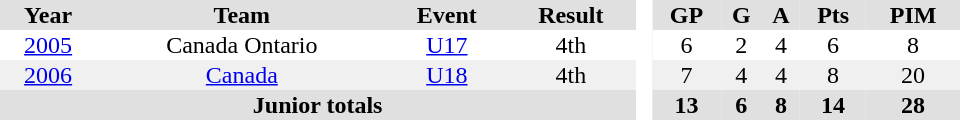<table border="0" cellpadding="1" cellspacing="0" style="text-align:center; width:40em">
<tr ALIGN="center" bgcolor="#e0e0e0">
<th>Year</th>
<th>Team</th>
<th>Event</th>
<th>Result</th>
<th rowspan="99" bgcolor="#ffffff"> </th>
<th>GP</th>
<th>G</th>
<th>A</th>
<th>Pts</th>
<th>PIM</th>
</tr>
<tr ALIGN="center">
<td><a href='#'>2005</a></td>
<td>Canada Ontario</td>
<td><a href='#'>U17</a></td>
<td>4th</td>
<td>6</td>
<td>2</td>
<td>4</td>
<td>6</td>
<td>8</td>
</tr>
<tr ALIGN="center" bgcolor="#f0f0f0">
<td><a href='#'>2006</a></td>
<td><a href='#'>Canada</a></td>
<td><a href='#'>U18</a></td>
<td>4th</td>
<td>7</td>
<td>4</td>
<td>4</td>
<td>8</td>
<td>20</td>
</tr>
<tr bgcolor="#e0e0e0">
<th colspan="4">Junior totals</th>
<th>13</th>
<th>6</th>
<th>8</th>
<th>14</th>
<th>28</th>
</tr>
</table>
